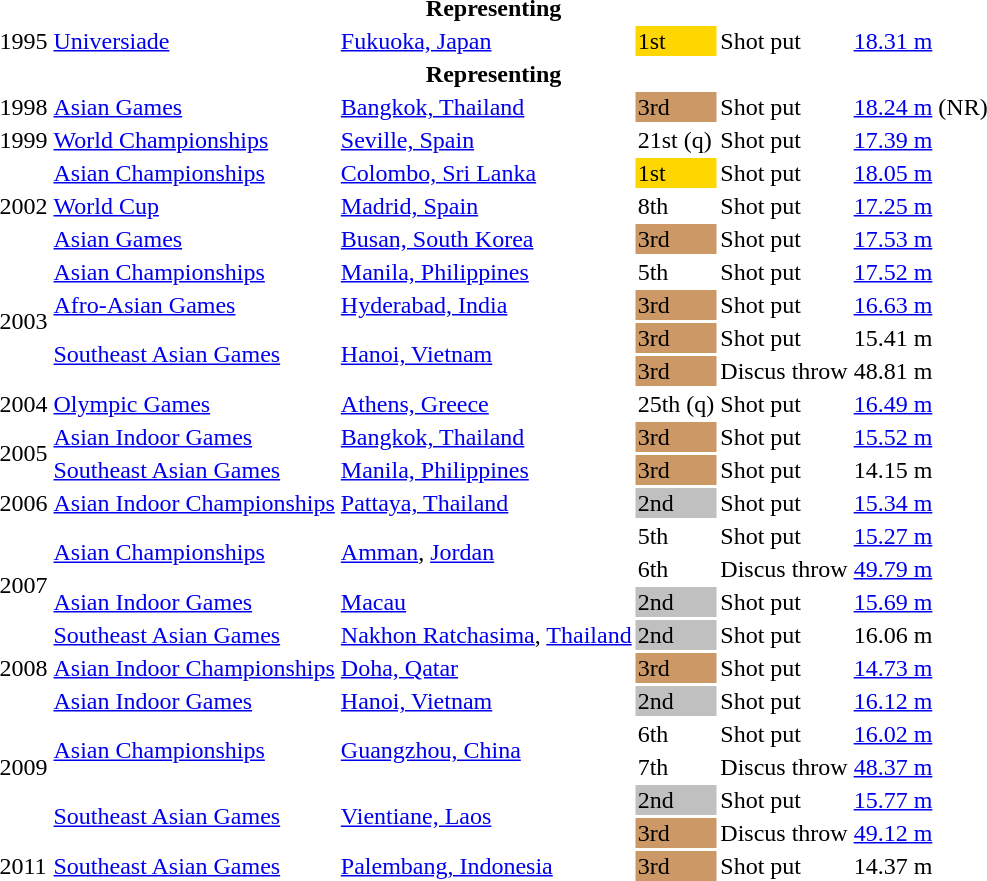<table>
<tr>
<th colspan="6">Representing </th>
</tr>
<tr>
<td>1995</td>
<td><a href='#'>Universiade</a></td>
<td><a href='#'>Fukuoka, Japan</a></td>
<td bgcolor="gold">1st</td>
<td>Shot put</td>
<td><a href='#'>18.31 m</a></td>
</tr>
<tr>
<th colspan="6">Representing </th>
</tr>
<tr>
<td>1998</td>
<td><a href='#'>Asian Games</a></td>
<td><a href='#'>Bangkok, Thailand</a></td>
<td bgcolor="cc9966">3rd</td>
<td>Shot put</td>
<td><a href='#'>18.24 m</a> (NR)</td>
</tr>
<tr>
<td>1999</td>
<td><a href='#'>World Championships</a></td>
<td><a href='#'>Seville, Spain</a></td>
<td>21st (q)</td>
<td>Shot put</td>
<td><a href='#'>17.39 m</a></td>
</tr>
<tr>
<td rowspan=3>2002</td>
<td><a href='#'>Asian Championships</a></td>
<td><a href='#'>Colombo, Sri Lanka</a></td>
<td bgcolor="gold">1st</td>
<td>Shot put</td>
<td><a href='#'>18.05 m</a></td>
</tr>
<tr>
<td><a href='#'>World Cup</a></td>
<td><a href='#'>Madrid, Spain</a></td>
<td>8th</td>
<td>Shot put</td>
<td><a href='#'>17.25 m</a></td>
</tr>
<tr>
<td><a href='#'>Asian Games</a></td>
<td><a href='#'>Busan, South Korea</a></td>
<td bgcolor="cc9966">3rd</td>
<td>Shot put</td>
<td><a href='#'>17.53 m</a></td>
</tr>
<tr>
<td rowspan=4>2003</td>
<td><a href='#'>Asian Championships</a></td>
<td><a href='#'>Manila, Philippines</a></td>
<td>5th</td>
<td>Shot put</td>
<td><a href='#'>17.52 m</a></td>
</tr>
<tr>
<td><a href='#'>Afro-Asian Games</a></td>
<td><a href='#'>Hyderabad, India</a></td>
<td bgcolor="cc9966">3rd</td>
<td>Shot put</td>
<td><a href='#'>16.63 m</a></td>
</tr>
<tr>
<td rowspan=2><a href='#'>Southeast Asian Games</a></td>
<td rowspan=2><a href='#'>Hanoi, Vietnam</a></td>
<td bgcolor="cc9966">3rd</td>
<td>Shot put</td>
<td>15.41 m</td>
</tr>
<tr>
<td bgcolor="cc9966">3rd</td>
<td>Discus throw</td>
<td>48.81 m</td>
</tr>
<tr>
<td>2004</td>
<td><a href='#'>Olympic Games</a></td>
<td><a href='#'>Athens, Greece</a></td>
<td>25th (q)</td>
<td>Shot put</td>
<td><a href='#'>16.49 m</a></td>
</tr>
<tr>
<td rowspan=2>2005</td>
<td><a href='#'>Asian Indoor Games</a></td>
<td><a href='#'>Bangkok, Thailand</a></td>
<td bgcolor="cc9966">3rd</td>
<td>Shot put</td>
<td><a href='#'>15.52 m</a></td>
</tr>
<tr>
<td><a href='#'>Southeast Asian Games</a></td>
<td><a href='#'>Manila, Philippines</a></td>
<td bgcolor="cc9966">3rd</td>
<td>Shot put</td>
<td>14.15 m</td>
</tr>
<tr>
<td>2006</td>
<td><a href='#'>Asian Indoor Championships</a></td>
<td><a href='#'>Pattaya, Thailand</a></td>
<td bgcolor="silver">2nd</td>
<td>Shot put</td>
<td><a href='#'>15.34 m</a></td>
</tr>
<tr>
<td rowspan=4>2007</td>
<td rowspan=2><a href='#'>Asian Championships</a></td>
<td rowspan=2><a href='#'>Amman</a>, <a href='#'>Jordan</a></td>
<td>5th</td>
<td>Shot put</td>
<td><a href='#'>15.27 m</a></td>
</tr>
<tr>
<td>6th</td>
<td>Discus throw</td>
<td><a href='#'>49.79 m</a></td>
</tr>
<tr>
<td><a href='#'>Asian Indoor Games</a></td>
<td><a href='#'>Macau</a></td>
<td bgcolor="silver">2nd</td>
<td>Shot put</td>
<td><a href='#'>15.69 m</a></td>
</tr>
<tr>
<td><a href='#'>Southeast Asian Games</a></td>
<td><a href='#'>Nakhon Ratchasima</a>, <a href='#'>Thailand</a></td>
<td bgcolor="silver">2nd</td>
<td>Shot put</td>
<td>16.06 m</td>
</tr>
<tr>
<td>2008</td>
<td><a href='#'>Asian Indoor Championships</a></td>
<td><a href='#'>Doha, Qatar</a></td>
<td bgcolor="cc9966">3rd</td>
<td>Shot put</td>
<td><a href='#'>14.73 m</a></td>
</tr>
<tr>
<td rowspan=5>2009</td>
<td><a href='#'>Asian Indoor Games</a></td>
<td><a href='#'>Hanoi, Vietnam</a></td>
<td bgcolor="silver">2nd</td>
<td>Shot put</td>
<td><a href='#'>16.12 m</a></td>
</tr>
<tr>
<td rowspan=2><a href='#'>Asian Championships</a></td>
<td rowspan=2><a href='#'>Guangzhou, China</a></td>
<td>6th</td>
<td>Shot put</td>
<td><a href='#'>16.02 m</a></td>
</tr>
<tr>
<td>7th</td>
<td>Discus throw</td>
<td><a href='#'>48.37 m</a></td>
</tr>
<tr>
<td rowspan=2><a href='#'>Southeast Asian Games</a></td>
<td rowspan=2><a href='#'>Vientiane, Laos</a></td>
<td bgcolor="silver">2nd</td>
<td>Shot put</td>
<td><a href='#'>15.77 m</a></td>
</tr>
<tr>
<td bgcolor="cc9966">3rd</td>
<td>Discus throw</td>
<td><a href='#'>49.12 m</a></td>
</tr>
<tr>
<td>2011</td>
<td><a href='#'>Southeast Asian Games</a></td>
<td><a href='#'>Palembang, Indonesia</a></td>
<td bgcolor="cc9966">3rd</td>
<td>Shot put</td>
<td>14.37 m</td>
</tr>
</table>
